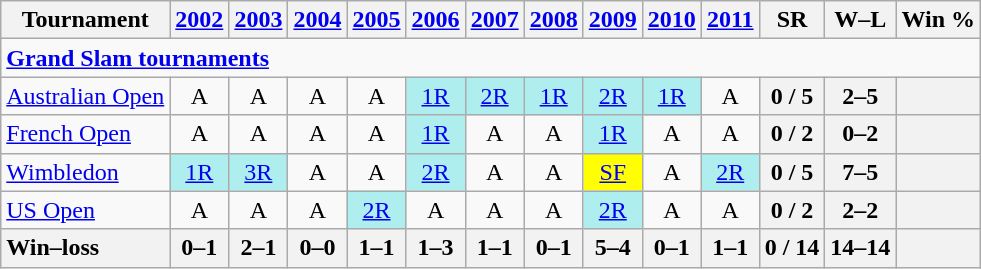<table class=wikitable style=text-align:center>
<tr>
<th>Tournament</th>
<th><a href='#'>2002</a></th>
<th><a href='#'>2003</a></th>
<th><a href='#'>2004</a></th>
<th><a href='#'>2005</a></th>
<th><a href='#'>2006</a></th>
<th><a href='#'>2007</a></th>
<th><a href='#'>2008</a></th>
<th><a href='#'>2009</a></th>
<th><a href='#'>2010</a></th>
<th><a href='#'>2011</a></th>
<th>SR</th>
<th>W–L</th>
<th>Win %</th>
</tr>
<tr>
<td colspan=25 style=text-align:left><a href='#'><strong>Grand Slam tournaments</strong></a></td>
</tr>
<tr>
<td align=left><a href='#'>Australian Open</a></td>
<td>A</td>
<td>A</td>
<td>A</td>
<td>A</td>
<td bgcolor=afeeee><a href='#'>1R</a></td>
<td bgcolor=afeeee><a href='#'>2R</a></td>
<td bgcolor=afeeee><a href='#'>1R</a></td>
<td bgcolor=afeeee><a href='#'>2R</a></td>
<td bgcolor=afeeee><a href='#'>1R</a></td>
<td>A</td>
<th>0 / 5</th>
<th>2–5</th>
<th></th>
</tr>
<tr>
<td align=left><a href='#'>French Open</a></td>
<td>A</td>
<td>A</td>
<td>A</td>
<td>A</td>
<td bgcolor=afeeee><a href='#'>1R</a></td>
<td>A</td>
<td>A</td>
<td bgcolor=afeeee><a href='#'>1R</a></td>
<td>A</td>
<td>A</td>
<th>0 / 2</th>
<th>0–2</th>
<th></th>
</tr>
<tr>
<td align=left><a href='#'>Wimbledon</a></td>
<td bgcolor=afeeee><a href='#'>1R</a></td>
<td bgcolor=afeeee><a href='#'>3R</a></td>
<td>A</td>
<td>A</td>
<td bgcolor=afeeee><a href='#'>2R</a></td>
<td>A</td>
<td>A</td>
<td bgcolor=yellow><a href='#'>SF</a></td>
<td>A</td>
<td bgcolor=afeeee><a href='#'>2R</a></td>
<th>0 / 5</th>
<th>7–5</th>
<th></th>
</tr>
<tr>
<td align=left><a href='#'>US Open</a></td>
<td>A</td>
<td>A</td>
<td>A</td>
<td bgcolor=afeeee><a href='#'>2R</a></td>
<td>A</td>
<td>A</td>
<td>A</td>
<td bgcolor=afeeee><a href='#'>2R</a></td>
<td>A</td>
<td>A</td>
<th>0 / 2</th>
<th>2–2</th>
<th></th>
</tr>
<tr>
<th style=text-align:left>Win–loss</th>
<th>0–1</th>
<th>2–1</th>
<th>0–0</th>
<th>1–1</th>
<th>1–3</th>
<th>1–1</th>
<th>0–1</th>
<th>5–4</th>
<th>0–1</th>
<th>1–1</th>
<th>0 / 14</th>
<th>14–14</th>
<th></th>
</tr>
</table>
